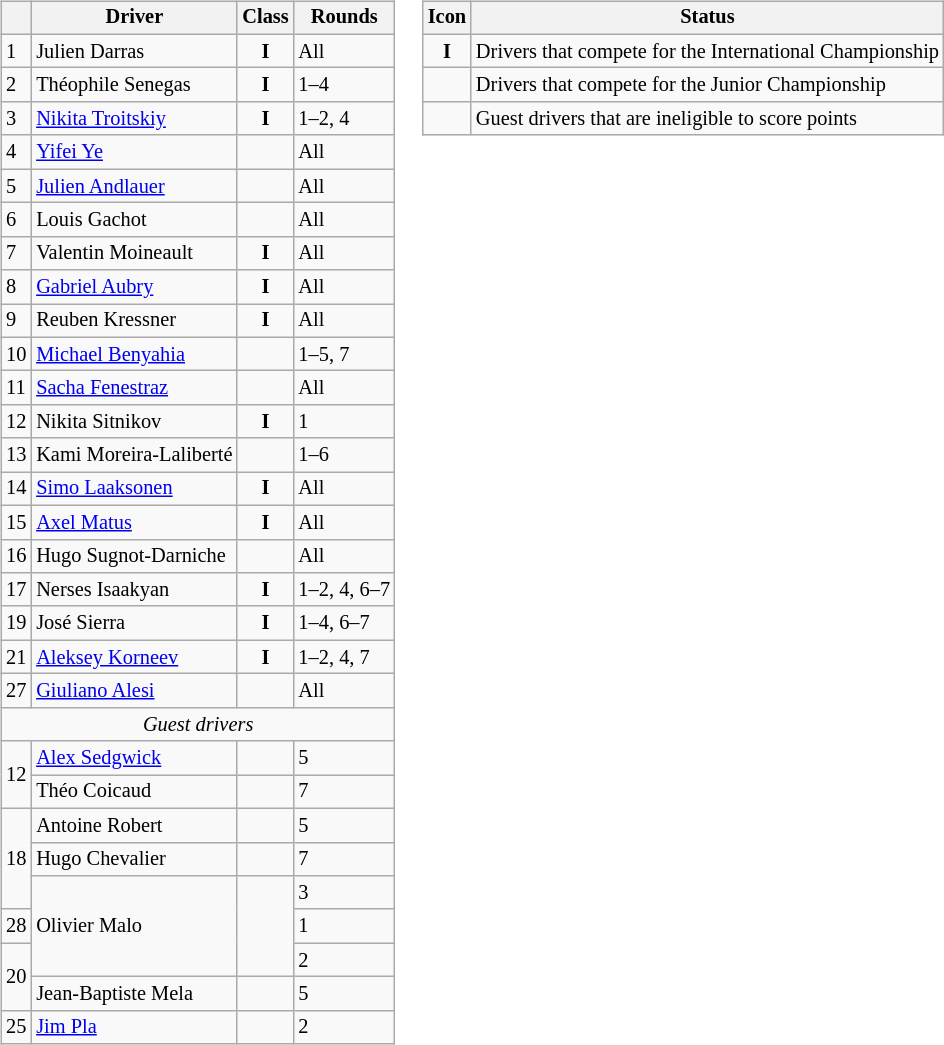<table>
<tr>
<td><br><table class="wikitable" style="font-size: 85%;">
<tr>
<th></th>
<th>Driver</th>
<th>Class</th>
<th>Rounds</th>
</tr>
<tr>
<td>1</td>
<td> Julien Darras</td>
<td align=center><strong><span>I</span></strong></td>
<td>All</td>
</tr>
<tr>
<td>2</td>
<td> Théophile Senegas</td>
<td align=center><strong><span>I</span></strong></td>
<td>1–4</td>
</tr>
<tr>
<td>3</td>
<td> <a href='#'>Nikita Troitskiy</a></td>
<td align=center><strong><span>I</span></strong></td>
<td>1–2, 4</td>
</tr>
<tr>
<td>4</td>
<td> <a href='#'>Yifei Ye</a></td>
<td align=center></td>
<td>All</td>
</tr>
<tr>
<td>5</td>
<td> <a href='#'>Julien Andlauer</a></td>
<td align=center></td>
<td>All</td>
</tr>
<tr>
<td>6</td>
<td> Louis Gachot</td>
<td align=center></td>
<td>All</td>
</tr>
<tr>
<td>7</td>
<td> Valentin Moineault</td>
<td align=center><strong><span>I</span></strong></td>
<td>All</td>
</tr>
<tr>
<td>8</td>
<td> <a href='#'>Gabriel Aubry</a></td>
<td align=center><strong><span>I</span></strong></td>
<td>All</td>
</tr>
<tr>
<td>9</td>
<td> Reuben Kressner</td>
<td align=center><strong><span>I</span></strong></td>
<td>All</td>
</tr>
<tr>
<td>10</td>
<td> <a href='#'>Michael Benyahia</a></td>
<td align=center></td>
<td>1–5, 7</td>
</tr>
<tr>
<td>11</td>
<td> <a href='#'>Sacha Fenestraz</a></td>
<td align=center></td>
<td>All</td>
</tr>
<tr>
<td>12</td>
<td> Nikita Sitnikov</td>
<td align=center><strong><span>I</span></strong></td>
<td>1</td>
</tr>
<tr>
<td>13</td>
<td> Kami Moreira-Laliberté</td>
<td align=center></td>
<td>1–6</td>
</tr>
<tr>
<td>14</td>
<td> <a href='#'>Simo Laaksonen</a></td>
<td align=center><strong><span>I</span></strong></td>
<td>All</td>
</tr>
<tr>
<td>15</td>
<td> <a href='#'>Axel Matus</a></td>
<td align=center><strong><span>I</span></strong></td>
<td>All</td>
</tr>
<tr>
<td>16</td>
<td> Hugo Sugnot-Darniche</td>
<td align=center></td>
<td>All</td>
</tr>
<tr>
<td>17</td>
<td> Nerses Isaakyan</td>
<td align=center><strong><span>I</span></strong></td>
<td>1–2, 4, 6–7</td>
</tr>
<tr>
<td>19</td>
<td> José Sierra</td>
<td align=center><strong><span>I</span></strong></td>
<td>1–4, 6–7</td>
</tr>
<tr>
<td>21</td>
<td> <a href='#'>Aleksey Korneev</a></td>
<td align=center><strong><span>I</span></strong></td>
<td>1–2, 4, 7</td>
</tr>
<tr>
<td>27</td>
<td> <a href='#'>Giuliano Alesi</a></td>
<td align=center></td>
<td>All</td>
</tr>
<tr>
<td align=center colspan=4><em>Guest drivers</em></td>
</tr>
<tr>
<td rowspan=2>12</td>
<td> <a href='#'>Alex Sedgwick</a></td>
<td align=center></td>
<td>5</td>
</tr>
<tr>
<td> Théo Coicaud</td>
<td align=center></td>
<td>7</td>
</tr>
<tr>
<td rowspan=3>18</td>
<td> Antoine Robert</td>
<td align=center></td>
<td>5</td>
</tr>
<tr>
<td> Hugo Chevalier</td>
<td align=center></td>
<td>7</td>
</tr>
<tr>
<td rowspan=3> Olivier Malo</td>
<td rowspan=3></td>
<td>3</td>
</tr>
<tr>
<td>28</td>
<td>1</td>
</tr>
<tr>
<td rowspan=2>20</td>
<td>2</td>
</tr>
<tr>
<td> Jean-Baptiste Mela</td>
<td align=center></td>
<td>5</td>
</tr>
<tr>
<td>25</td>
<td> <a href='#'>Jim Pla</a></td>
<td></td>
<td>2</td>
</tr>
</table>
</td>
<td valign="top"><br><table class="wikitable" style="font-size: 85%;">
<tr>
<th>Icon</th>
<th>Status</th>
</tr>
<tr>
<td align=center><strong><span>I</span></strong></td>
<td>Drivers that compete for the International Championship</td>
</tr>
<tr>
<td align=center></td>
<td>Drivers that compete for the Junior Championship</td>
</tr>
<tr>
<td align=center></td>
<td>Guest drivers that are ineligible to score points</td>
</tr>
</table>
</td>
</tr>
</table>
